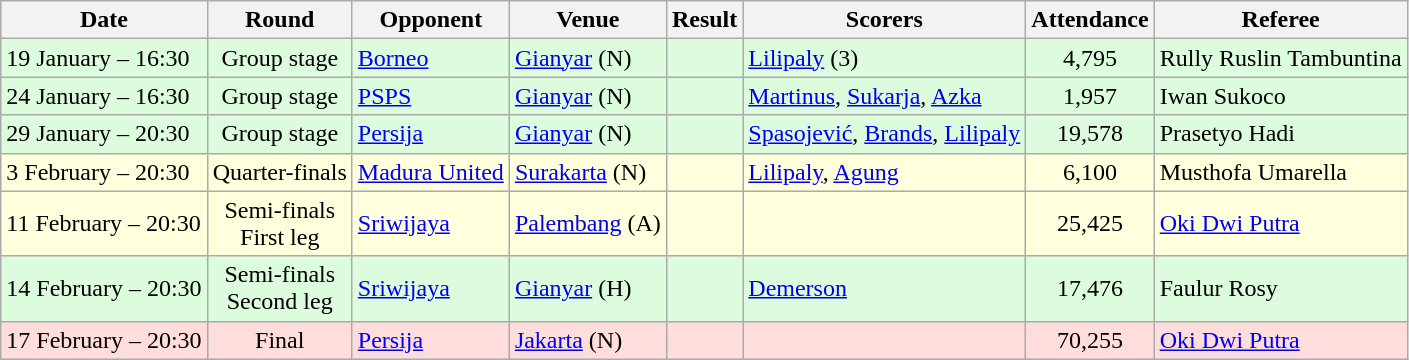<table class="wikitable">
<tr>
<th>Date</th>
<th>Round</th>
<th>Opponent</th>
<th>Venue</th>
<th>Result</th>
<th>Scorers</th>
<th>Attendance</th>
<th>Referee</th>
</tr>
<tr bgcolor="#DDFCDD">
<td>19 January – 16:30</td>
<td align="center">Group stage</td>
<td><a href='#'>Borneo</a></td>
<td><a href='#'>Gianyar</a> (N)</td>
<td></td>
<td><a href='#'>Lilipaly</a> (3)</td>
<td align="center">4,795</td>
<td>Rully Ruslin Tambuntina</td>
</tr>
<tr bgcolor="#DDFCDD">
<td>24 January – 16:30</td>
<td align="center">Group stage</td>
<td><a href='#'>PSPS</a></td>
<td><a href='#'>Gianyar</a> (N)</td>
<td></td>
<td><a href='#'>Martinus</a>, <a href='#'>Sukarja</a>, <a href='#'>Azka</a></td>
<td align="center">1,957</td>
<td>Iwan Sukoco</td>
</tr>
<tr bgcolor="#DDFCDD">
<td>29 January – 20:30</td>
<td align="center">Group stage</td>
<td><a href='#'>Persija</a></td>
<td><a href='#'>Gianyar</a> (N)</td>
<td></td>
<td><a href='#'>Spasojević</a>, <a href='#'>Brands</a>, <a href='#'>Lilipaly</a></td>
<td align="center">19,578</td>
<td>Prasetyo Hadi</td>
</tr>
<tr bgcolor="#FFFFDD">
<td>3 February – 20:30</td>
<td align="center">Quarter-finals</td>
<td><a href='#'>Madura United</a></td>
<td><a href='#'>Surakarta</a> (N)</td>
<td> </td>
<td><a href='#'>Lilipaly</a>, <a href='#'>Agung</a></td>
<td align="center">6,100</td>
<td>Musthofa Umarella</td>
</tr>
<tr bgcolor="#FFFFDD">
<td>11 February – 20:30</td>
<td align="center">Semi-finals<br>First leg</td>
<td><a href='#'>Sriwijaya</a></td>
<td><a href='#'>Palembang</a> (A)</td>
<td></td>
<td></td>
<td align="center">25,425</td>
<td><a href='#'>Oki Dwi Putra</a></td>
</tr>
<tr bgcolor="#DDFCDD">
<td>14 February – 20:30</td>
<td align="center">Semi-finals<br>Second leg</td>
<td><a href='#'>Sriwijaya</a></td>
<td><a href='#'>Gianyar</a> (H)</td>
<td></td>
<td><a href='#'>Demerson</a></td>
<td align="center">17,476</td>
<td>Faulur Rosy</td>
</tr>
<tr bgcolor="#FFDDDD">
<td>17 February – 20:30</td>
<td align="center">Final</td>
<td><a href='#'>Persija</a></td>
<td><a href='#'>Jakarta</a> (N)</td>
<td></td>
<td></td>
<td align="center">70,255</td>
<td><a href='#'>Oki Dwi Putra</a></td>
</tr>
</table>
